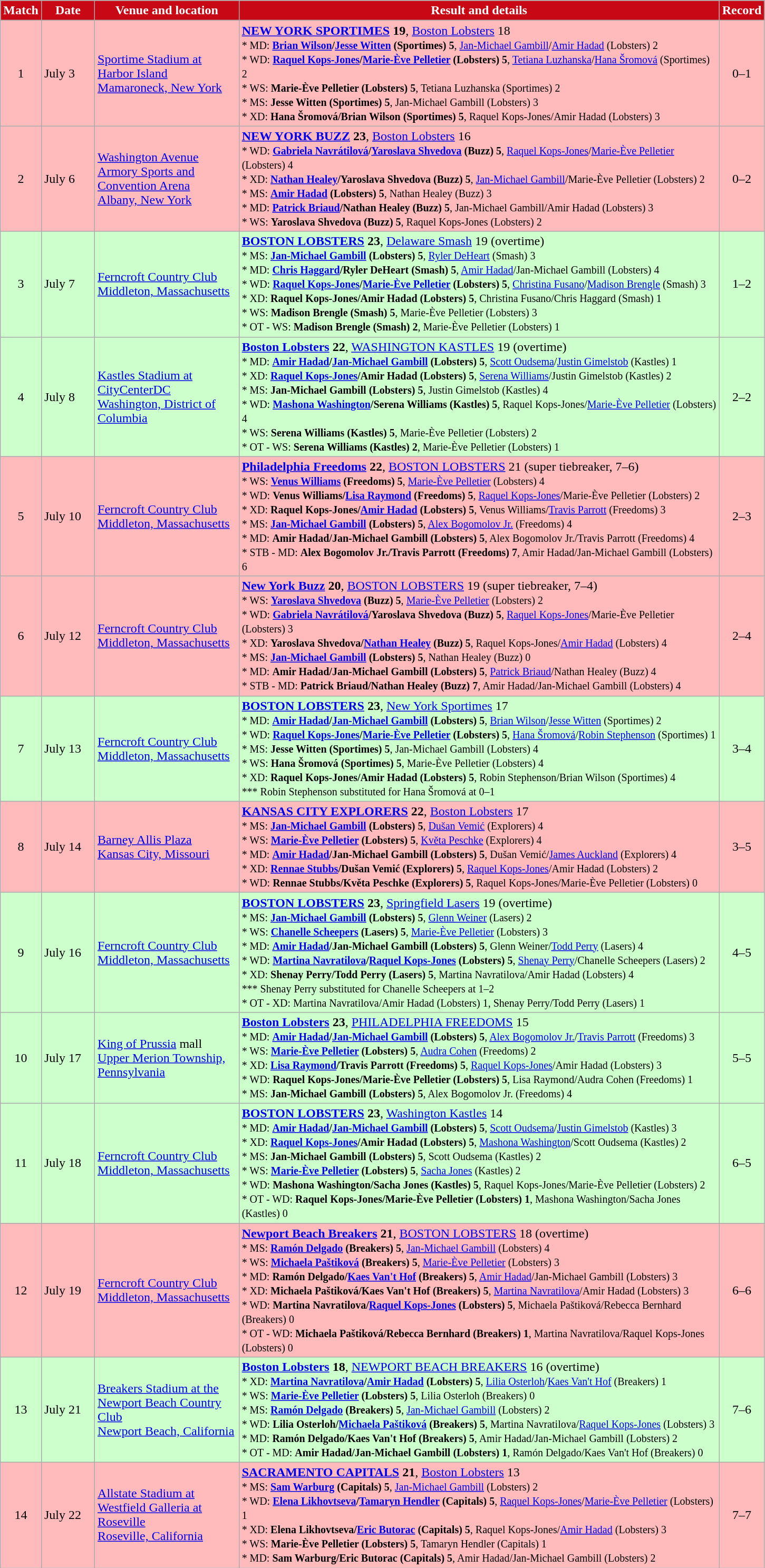<table class="wikitable" style="text-align:left">
<tr>
<th style="background:#C80815; color:white" width="25px">Match</th>
<th style="background:#C80815; color:white" width="60px">Date</th>
<th style="background:#C80815; color:white" width="175px">Venue and location</th>
<th style="background:#C80815; color:white" width="600px">Result and details</th>
<th style="background:#C80815; color:white" width="25px">Record</th>
</tr>
<tr bgcolor="ffbbbb">
<td style="text-align:center">1</td>
<td>July 3</td>
<td><a href='#'>Sportime Stadium at Harbor Island</a><br><a href='#'>Mamaroneck, New York</a></td>
<td><strong><a href='#'>NEW YORK SPORTIMES</a> 19</strong>, <a href='#'>Boston Lobsters</a> 18<br><small>* MD: <strong><a href='#'>Brian Wilson</a>/<a href='#'>Jesse Witten</a> (Sportimes) 5</strong>, <a href='#'>Jan-Michael Gambill</a>/<a href='#'>Amir Hadad</a> (Lobsters) 2<br>* WD: <strong><a href='#'>Raquel Kops-Jones</a>/<a href='#'>Marie-Ève Pelletier</a> (Lobsters) 5</strong>, <a href='#'>Tetiana Luzhanska</a>/<a href='#'>Hana Šromová</a> (Sportimes) 2<br>* WS: <strong>Marie-Ève Pelletier (Lobsters) 5</strong>, Tetiana Luzhanska (Sportimes) 2<br>* MS: <strong>Jesse Witten (Sportimes) 5</strong>, Jan-Michael Gambill (Lobsters) 3<br>* XD: <strong>Hana Šromová/Brian Wilson (Sportimes) 5</strong>, Raquel Kops-Jones/Amir Hadad (Lobsters) 3</small></td>
<td style="text-align:center">0–1</td>
</tr>
<tr bgcolor="ffbbbb">
<td style="text-align:center">2</td>
<td>July 6</td>
<td><a href='#'>Washington Avenue Armory Sports and Convention Arena</a><br><a href='#'>Albany, New York</a></td>
<td><strong><a href='#'>NEW YORK BUZZ</a> 23</strong>, <a href='#'>Boston Lobsters</a> 16<br><small>* WD: <strong><a href='#'>Gabriela Navrátilová</a>/<a href='#'>Yaroslava Shvedova</a> (Buzz) 5</strong>, <a href='#'>Raquel Kops-Jones</a>/<a href='#'>Marie-Ève Pelletier</a> (Lobsters) 4<br>* XD: <strong><a href='#'>Nathan Healey</a>/Yaroslava Shvedova (Buzz) 5</strong>, <a href='#'>Jan-Michael Gambill</a>/Marie-Ève Pelletier (Lobsters) 2<br>* MS: <strong><a href='#'>Amir Hadad</a> (Lobsters) 5</strong>, Nathan Healey (Buzz) 3<br>* MD: <strong><a href='#'>Patrick Briaud</a>/Nathan Healey (Buzz) 5</strong>, Jan-Michael Gambill/Amir Hadad (Lobsters) 3<br>* WS: <strong>Yaroslava Shvedova (Buzz) 5</strong>, Raquel Kops-Jones (Lobsters) 2</small></td>
<td style="text-align:center">0–2</td>
</tr>
<tr bgcolor="ccffcc">
<td style="text-align:center">3</td>
<td>July 7</td>
<td><a href='#'>Ferncroft Country Club</a><br><a href='#'>Middleton, Massachusetts</a></td>
<td><strong><a href='#'>BOSTON LOBSTERS</a> 23</strong>, <a href='#'>Delaware Smash</a> 19 (overtime)<br><small>* MS: <strong><a href='#'>Jan-Michael Gambill</a> (Lobsters) 5</strong>, <a href='#'>Ryler DeHeart</a> (Smash) 3<br>* MD: <strong><a href='#'>Chris Haggard</a>/Ryler DeHeart (Smash) 5</strong>, <a href='#'>Amir Hadad</a>/Jan-Michael Gambill (Lobsters) 4<br>* WD: <strong><a href='#'>Raquel Kops-Jones</a>/<a href='#'>Marie-Ève Pelletier</a> (Lobsters) 5</strong>, <a href='#'>Christina Fusano</a>/<a href='#'>Madison Brengle</a> (Smash) 3<br>* XD: <strong>Raquel Kops-Jones/Amir Hadad (Lobsters) 5</strong>, Christina Fusano/Chris Haggard (Smash) 1<br>* WS: <strong>Madison Brengle (Smash) 5</strong>, Marie-Ève Pelletier (Lobsters) 3<br>* OT - WS: <strong>Madison Brengle (Smash) 2</strong>, Marie-Ève Pelletier (Lobsters) 1</small></td>
<td style="text-align:center">1–2</td>
</tr>
<tr bgcolor="ccffcc">
<td style="text-align:center">4</td>
<td>July 8</td>
<td><a href='#'>Kastles Stadium at CityCenterDC</a><br><a href='#'>Washington, District of Columbia</a></td>
<td><strong><a href='#'>Boston Lobsters</a> 22</strong>, <a href='#'>WASHINGTON KASTLES</a> 19 (overtime)<br><small>* MD: <strong><a href='#'>Amir Hadad</a>/<a href='#'>Jan-Michael Gambill</a> (Lobsters) 5</strong>, <a href='#'>Scott Oudsema</a>/<a href='#'>Justin Gimelstob</a> (Kastles) 1<br>* XD: <strong><a href='#'>Raquel Kops-Jones</a>/Amir Hadad (Lobsters) 5</strong>, <a href='#'>Serena Williams</a>/Justin Gimelstob (Kastles) 2<br>* MS: <strong>Jan-Michael Gambill (Lobsters) 5</strong>, Justin Gimelstob (Kastles) 4<br>* WD: <strong><a href='#'>Mashona Washington</a>/Serena Williams (Kastles) 5</strong>, Raquel Kops-Jones/<a href='#'>Marie-Ève Pelletier</a> (Lobsters) 4<br>* WS: <strong>Serena Williams (Kastles) 5</strong>, Marie-Ève Pelletier (Lobsters) 2<br>* OT - WS: <strong>Serena Williams (Kastles) 2</strong>, Marie-Ève Pelletier (Lobsters) 1</small></td>
<td style="text-align:center">2–2</td>
</tr>
<tr bgcolor="ffbbbb">
<td style="text-align:center">5</td>
<td>July 10</td>
<td><a href='#'>Ferncroft Country Club</a><br><a href='#'>Middleton, Massachusetts</a></td>
<td><strong><a href='#'>Philadelphia Freedoms</a> 22</strong>, <a href='#'>BOSTON LOBSTERS</a> 21 (super tiebreaker, 7–6)<br><small>* WS: <strong><a href='#'>Venus Williams</a> (Freedoms) 5</strong>, <a href='#'>Marie-Ève Pelletier</a> (Lobsters) 4<br>* WD: <strong>Venus Williams/<a href='#'>Lisa Raymond</a> (Freedoms) 5</strong>, <a href='#'>Raquel Kops-Jones</a>/Marie-Ève Pelletier (Lobsters) 2<br>* XD: <strong>Raquel Kops-Jones/<a href='#'>Amir Hadad</a> (Lobsters) 5</strong>, Venus Williams/<a href='#'>Travis Parrott</a> (Freedoms) 3<br>* MS: <strong><a href='#'>Jan-Michael Gambill</a> (Lobsters) 5</strong>, <a href='#'>Alex Bogomolov Jr.</a> (Freedoms) 4<br>* MD: <strong>Amir Hadad/Jan-Michael Gambill (Lobsters) 5</strong>, Alex Bogomolov Jr./Travis Parrott (Freedoms) 4<br>* STB - MD: <strong>Alex Bogomolov Jr./Travis Parrott (Freedoms) 7</strong>, Amir Hadad/Jan-Michael Gambill (Lobsters) 6</small></td>
<td style="text-align:center">2–3</td>
</tr>
<tr bgcolor="ffbbbb">
<td style="text-align:center">6</td>
<td>July 12</td>
<td><a href='#'>Ferncroft Country Club</a><br><a href='#'>Middleton, Massachusetts</a></td>
<td><strong><a href='#'>New York Buzz</a> 20</strong>, <a href='#'>BOSTON LOBSTERS</a> 19 (super tiebreaker, 7–4)<br><small>* WS: <strong><a href='#'>Yaroslava Shvedova</a> (Buzz) 5</strong>, <a href='#'>Marie-Ève Pelletier</a> (Lobsters) 2<br>* WD: <strong><a href='#'>Gabriela Navrátilová</a>/Yaroslava Shvedova (Buzz) 5</strong>, <a href='#'>Raquel Kops-Jones</a>/Marie-Ève Pelletier (Lobsters) 3<br>* XD: <strong>Yaroslava Shvedova/<a href='#'>Nathan Healey</a> (Buzz) 5</strong>, Raquel Kops-Jones/<a href='#'>Amir Hadad</a> (Lobsters) 4<br>* MS: <strong><a href='#'>Jan-Michael Gambill</a> (Lobsters) 5</strong>, Nathan Healey (Buzz) 0<br>* MD: <strong>Amir Hadad/Jan-Michael Gambill (Lobsters) 5</strong>, <a href='#'>Patrick Briaud</a>/Nathan Healey (Buzz) 4<br>* STB - MD: <strong>Patrick Briaud/Nathan Healey (Buzz) 7</strong>, Amir Hadad/Jan-Michael Gambill (Lobsters) 4</small></td>
<td style="text-align:center">2–4</td>
</tr>
<tr bgcolor="ccffcc">
<td style="text-align:center">7</td>
<td>July 13</td>
<td><a href='#'>Ferncroft Country Club</a><br><a href='#'>Middleton, Massachusetts</a></td>
<td><strong><a href='#'>BOSTON LOBSTERS</a> 23</strong>, <a href='#'>New York Sportimes</a> 17<br><small>* MD: <strong><a href='#'>Amir Hadad</a>/<a href='#'>Jan-Michael Gambill</a> (Lobsters) 5</strong>, <a href='#'>Brian Wilson</a>/<a href='#'>Jesse Witten</a> (Sportimes) 2<br>* WD: <strong><a href='#'>Raquel Kops-Jones</a>/<a href='#'>Marie-Ève Pelletier</a> (Lobsters) 5</strong>, <a href='#'>Hana Šromová</a>/<a href='#'>Robin Stephenson</a> (Sportimes) 1<br>* MS: <strong>Jesse Witten (Sportimes) 5</strong>, Jan-Michael Gambill (Lobsters) 4<br>* WS: <strong>Hana Šromová (Sportimes) 5</strong>, Marie-Ève Pelletier (Lobsters) 4<br>* XD: <strong>Raquel Kops-Jones/Amir Hadad (Lobsters) 5</strong>, Robin Stephenson/Brian Wilson (Sportimes) 4<br>*** Robin Stephenson substituted for Hana Šromová at 0–1</small></td>
<td style="text-align:center">3–4</td>
</tr>
<tr bgcolor="ffbbbb">
<td style="text-align:center">8</td>
<td>July 14</td>
<td><a href='#'>Barney Allis Plaza</a><br><a href='#'>Kansas City, Missouri</a></td>
<td><strong><a href='#'>KANSAS CITY EXPLORERS</a> 22</strong>, <a href='#'>Boston Lobsters</a> 17<br><small>* MS: <strong><a href='#'>Jan-Michael Gambill</a> (Lobsters) 5</strong>, <a href='#'>Dušan Vemić</a> (Explorers) 4<br>* WS: <strong><a href='#'>Marie-Ève Pelletier</a> (Lobsters) 5</strong>, <a href='#'>Květa Peschke</a> (Explorers) 4<br>* MD: <strong><a href='#'>Amir Hadad</a>/Jan-Michael Gambill (Lobsters) 5</strong>, Dušan Vemić/<a href='#'>James Auckland</a> (Explorers) 4<br>* XD: <strong><a href='#'>Rennae Stubbs</a>/Dušan Vemić (Explorers) 5</strong>, <a href='#'>Raquel Kops-Jones</a>/Amir Hadad (Lobsters) 2<br>* WD: <strong>Rennae Stubbs/Květa Peschke (Explorers) 5</strong>, Raquel Kops-Jones/Marie-Ève Pelletier (Lobsters) 0</small></td>
<td style="text-align:center">3–5</td>
</tr>
<tr bgcolor="ccffcc">
<td style="text-align:center">9</td>
<td>July 16</td>
<td><a href='#'>Ferncroft Country Club</a><br><a href='#'>Middleton, Massachusetts</a></td>
<td><strong><a href='#'>BOSTON LOBSTERS</a> 23</strong>, <a href='#'>Springfield Lasers</a> 19 (overtime)<br><small>* MS: <strong><a href='#'>Jan-Michael Gambill</a> (Lobsters) 5</strong>, <a href='#'>Glenn Weiner</a> (Lasers) 2<br>* WS: <strong><a href='#'>Chanelle Scheepers</a> (Lasers) 5</strong>, <a href='#'>Marie-Ève Pelletier</a> (Lobsters) 3<br>* MD: <strong><a href='#'>Amir Hadad</a>/Jan-Michael Gambill (Lobsters) 5</strong>, Glenn Weiner/<a href='#'>Todd Perry</a> (Lasers) 4<br>* WD: <strong><a href='#'>Martina Navratilova</a>/<a href='#'>Raquel Kops-Jones</a> (Lobsters) 5</strong>, <a href='#'>Shenay Perry</a>/Chanelle Scheepers (Lasers) 2<br>* XD: <strong>Shenay Perry/Todd Perry (Lasers) 5</strong>, Martina Navratilova/Amir Hadad (Lobsters) 4<br>*** Shenay Perry substituted for Chanelle Scheepers at 1–2<br>* OT - XD: Martina Navratilova/Amir Hadad (Lobsters) 1, Shenay Perry/Todd Perry (Lasers) 1</small></td>
<td style="text-align:center">4–5</td>
</tr>
<tr bgcolor="ccffcc">
<td style="text-align:center">10</td>
<td>July 17</td>
<td><a href='#'>King of Prussia</a> mall<br><a href='#'>Upper Merion Township, Pennsylvania</a></td>
<td><strong><a href='#'>Boston Lobsters</a> 23</strong>, <a href='#'>PHILADELPHIA FREEDOMS</a> 15<br><small>* MD: <strong><a href='#'>Amir Hadad</a>/<a href='#'>Jan-Michael Gambill</a> (Lobsters) 5</strong>, <a href='#'>Alex Bogomolov Jr.</a>/<a href='#'>Travis Parrott</a> (Freedoms) 3<br>* WS: <strong><a href='#'>Marie-Ève Pelletier</a> (Lobsters) 5</strong>, <a href='#'>Audra Cohen</a> (Freedoms) 2<br>* XD: <strong><a href='#'>Lisa Raymond</a>/Travis Parrott (Freedoms) 5</strong>, <a href='#'>Raquel Kops-Jones</a>/Amir Hadad (Lobsters) 3<br>* WD: <strong>Raquel Kops-Jones/Marie-Ève Pelletier (Lobsters) 5</strong>, Lisa Raymond/Audra Cohen (Freedoms) 1<br>* MS: <strong>Jan-Michael Gambill (Lobsters) 5</strong>, Alex Bogomolov Jr. (Freedoms) 4</small></td>
<td style="text-align:center">5–5</td>
</tr>
<tr bgcolor="ccffcc">
<td style="text-align:center">11</td>
<td>July 18</td>
<td><a href='#'>Ferncroft Country Club</a><br><a href='#'>Middleton, Massachusetts</a></td>
<td><strong><a href='#'>BOSTON LOBSTERS</a> 23</strong>, <a href='#'>Washington Kastles</a> 14<br><small>* MD: <strong><a href='#'>Amir Hadad</a>/<a href='#'>Jan-Michael Gambill</a> (Lobsters) 5</strong>, <a href='#'>Scott Oudsema</a>/<a href='#'>Justin Gimelstob</a> (Kastles) 3<br>* XD: <strong><a href='#'>Raquel Kops-Jones</a>/Amir Hadad (Lobsters) 5</strong>, <a href='#'>Mashona Washington</a>/Scott Oudsema (Kastles) 2<br>* MS: <strong>Jan-Michael Gambill (Lobsters) 5</strong>, Scott Oudsema (Kastles) 2<br>* WS: <strong><a href='#'>Marie-Ève Pelletier</a> (Lobsters) 5</strong>, <a href='#'>Sacha Jones</a> (Kastles) 2<br>* WD: <strong>Mashona Washington/Sacha Jones (Kastles) 5</strong>, Raquel Kops-Jones/Marie-Ève Pelletier (Lobsters) 2<br>* OT - WD: <strong>Raquel Kops-Jones/Marie-Ève Pelletier (Lobsters) 1</strong>, Mashona Washington/Sacha Jones (Kastles) 0</small></td>
<td style="text-align:center">6–5</td>
</tr>
<tr bgcolor="ffbbbb">
<td style="text-align:center">12</td>
<td>July 19</td>
<td><a href='#'>Ferncroft Country Club</a><br><a href='#'>Middleton, Massachusetts</a></td>
<td><strong><a href='#'>Newport Beach Breakers</a> 21</strong>, <a href='#'>BOSTON LOBSTERS</a> 18 (overtime)<br><small>* MS: <strong><a href='#'>Ramón Delgado</a> (Breakers) 5</strong>, <a href='#'>Jan-Michael Gambill</a> (Lobsters) 4<br>* WS: <strong><a href='#'>Michaela Paštiková</a> (Breakers) 5</strong>, <a href='#'>Marie-Ève Pelletier</a> (Lobsters) 3<br>* MD: <strong>Ramón Delgado/<a href='#'>Kaes Van't Hof</a> (Breakers) 5</strong>, <a href='#'>Amir Hadad</a>/Jan-Michael Gambill (Lobsters) 3<br>* XD: <strong>Michaela Paštiková/Kaes Van't Hof (Breakers) 5</strong>, <a href='#'>Martina Navratilova</a>/Amir Hadad (Lobsters) 3<br>* WD: <strong>Martina Navratilova/<a href='#'>Raquel Kops-Jones</a> (Lobsters) 5</strong>, Michaela Paštiková/Rebecca Bernhard (Breakers) 0<br>* OT - WD: <strong>Michaela Paštiková/Rebecca Bernhard (Breakers) 1</strong>, Martina Navratilova/Raquel Kops-Jones (Lobsters) 0</small></td>
<td style="text-align:center">6–6</td>
</tr>
<tr bgcolor="ccffcc">
<td style="text-align:center">13</td>
<td>July 21</td>
<td><a href='#'>Breakers Stadium at the Newport Beach Country Club</a><br><a href='#'>Newport Beach, California</a></td>
<td><strong><a href='#'>Boston Lobsters</a> 18</strong>, <a href='#'>NEWPORT BEACH BREAKERS</a> 16 (overtime)<br><small>* XD: <strong><a href='#'>Martina Navratilova</a>/<a href='#'>Amir Hadad</a> (Lobsters) 5</strong>, <a href='#'>Lilia Osterloh</a>/<a href='#'>Kaes Van't Hof</a> (Breakers) 1<br>* WS: <strong><a href='#'>Marie-Ève Pelletier</a> (Lobsters) 5</strong>, Lilia Osterloh (Breakers) 0<br>* MS: <strong><a href='#'>Ramón Delgado</a> (Breakers) 5</strong>, <a href='#'>Jan-Michael Gambill</a> (Lobsters) 2<br>* WD: <strong>Lilia Osterloh/<a href='#'>Michaela Paštiková</a> (Breakers) 5</strong>, Martina Navratilova/<a href='#'>Raquel Kops-Jones</a> (Lobsters) 3<br>* MD: <strong>Ramón Delgado/Kaes Van't Hof (Breakers) 5</strong>, Amir Hadad/Jan-Michael Gambill (Lobsters) 2<br>* OT - MD: <strong>Amir Hadad/Jan-Michael Gambill (Lobsters) 1</strong>, Ramón Delgado/Kaes Van't Hof (Breakers) 0</small></td>
<td style="text-align:center">7–6</td>
</tr>
<tr bgcolor="ffbbbb">
<td style="text-align:center">14</td>
<td>July 22</td>
<td><a href='#'>Allstate Stadium at Westfield Galleria at Roseville</a><br><a href='#'>Roseville, California</a></td>
<td><strong><a href='#'>SACRAMENTO CAPITALS</a> 21</strong>, <a href='#'>Boston Lobsters</a> 13<br><small>* MS: <strong><a href='#'>Sam Warburg</a> (Capitals) 5</strong>, <a href='#'>Jan-Michael Gambill</a> (Lobsters) 2<br>* WD: <strong><a href='#'>Elena Likhovtseva</a>/<a href='#'>Tamaryn Hendler</a> (Capitals) 5</strong>, <a href='#'>Raquel Kops-Jones</a>/<a href='#'>Marie-Ève Pelletier</a> (Lobsters) 1<br>* XD: <strong>Elena Likhovtseva/<a href='#'>Eric Butorac</a> (Capitals) 5</strong>, Raquel Kops-Jones/<a href='#'>Amir Hadad</a> (Lobsters) 3<br>* WS: <strong>Marie-Ève Pelletier (Lobsters) 5</strong>, Tamaryn Hendler (Capitals) 1<br>* MD: <strong>Sam Warburg/Eric Butorac (Capitals) 5</strong>, Amir Hadad/Jan-Michael Gambill (Lobsters) 2</small></td>
<td style="text-align:center">7–7</td>
</tr>
</table>
